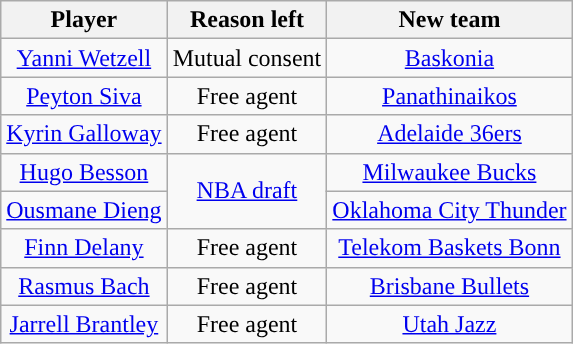<table class="wikitable sortable sortable" style="text-align: center">
<tr>
<th>Player</th>
<th>Reason left</th>
<th>New team</th>
</tr>
<tr>
<td><a href='#'>Yanni Wetzell</a></td>
<td>Mutual consent</td>
<td><a href='#'>Baskonia</a></td>
</tr>
<tr>
<td><a href='#'>Peyton Siva</a></td>
<td>Free agent</td>
<td><a href='#'>Panathinaikos</a></td>
</tr>
<tr>
<td><a href='#'>Kyrin Galloway</a></td>
<td>Free agent</td>
<td><a href='#'>Adelaide 36ers</a></td>
</tr>
<tr>
<td><a href='#'>Hugo Besson</a></td>
<td rowspan="2"><a href='#'>NBA draft</a></td>
<td><a href='#'>Milwaukee Bucks</a></td>
</tr>
<tr>
<td><a href='#'>Ousmane Dieng</a></td>
<td><a href='#'>Oklahoma City Thunder</a></td>
</tr>
<tr>
<td><a href='#'>Finn Delany</a></td>
<td>Free agent</td>
<td><a href='#'>Telekom Baskets Bonn</a></td>
</tr>
<tr>
<td><a href='#'>Rasmus Bach</a></td>
<td>Free agent</td>
<td><a href='#'>Brisbane Bullets</a></td>
</tr>
<tr>
<td><a href='#'>Jarrell Brantley</a></td>
<td>Free agent</td>
<td><a href='#'>Utah Jazz</a></td>
</tr>
</table>
